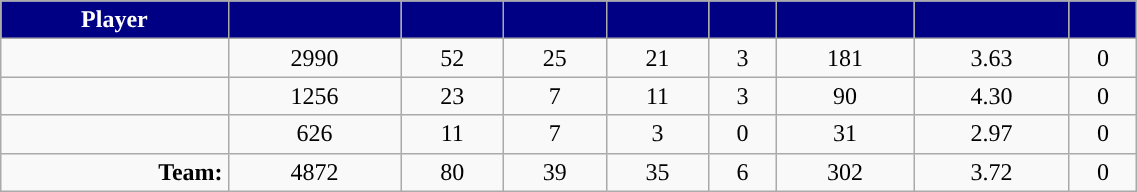<table style="width:60%;" class="wikitable sortable">
<tr>
<th style="color:white; background:#000084; ">Player</th>
<th style="color:white; background:#000084; "></th>
<th style="color:white; background:#000084; "></th>
<th style="color:white; background:#000084; "></th>
<th style="color:white; background:#000084; "></th>
<th style="color:white; background:#000084; "></th>
<th style="color:white; background:#000084; "></th>
<th style="color:white; background:#000084; "></th>
<th style="color:white; background:#000084; "></th>
</tr>
<tr align="center">
<td style="text-align:right;"></td>
<td>2990</td>
<td>52</td>
<td>25</td>
<td>21</td>
<td>3</td>
<td>181</td>
<td>3.63</td>
<td>0</td>
</tr>
<tr style="text-align:center;">
<td style="text-align:right;"></td>
<td>1256</td>
<td>23</td>
<td>7</td>
<td>11</td>
<td>3</td>
<td>90</td>
<td>4.30</td>
<td>0</td>
</tr>
<tr style="text-align:center;">
<td style="text-align:right;"></td>
<td>626</td>
<td>11</td>
<td>7</td>
<td>3</td>
<td>0</td>
<td>31</td>
<td>2.97</td>
<td>0</td>
</tr>
<tr style="text-align:center;">
<td style="text-align:right;"><strong>Team:</strong></td>
<td>4872</td>
<td>80</td>
<td>39</td>
<td>35</td>
<td>6</td>
<td>302</td>
<td>3.72</td>
<td>0</td>
</tr>
</table>
